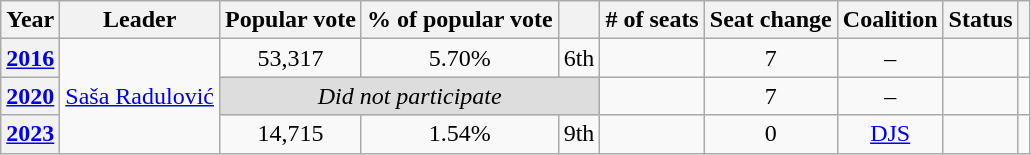<table class="wikitable" style="text-align:center">
<tr>
<th>Year</th>
<th>Leader</th>
<th>Popular vote</th>
<th>% of popular vote</th>
<th></th>
<th># of seats</th>
<th>Seat change</th>
<th>Coalition</th>
<th>Status</th>
<th></th>
</tr>
<tr>
<th><a href='#'>2016</a></th>
<td rowspan="3"><a href='#'>Saša Radulović</a></td>
<td>53,317</td>
<td>5.70%</td>
<td> 6th</td>
<td></td>
<td> 7</td>
<td>–</td>
<td></td>
<td></td>
</tr>
<tr>
<th><a href='#'>2020</a></th>
<td colspan="3" style="background:#ddd;"><em>Did not participate</em></td>
<td></td>
<td> 7</td>
<td>–</td>
<td></td>
<td></td>
</tr>
<tr>
<th><a href='#'>2023</a></th>
<td>14,715</td>
<td>1.54%</td>
<td> 9th</td>
<td></td>
<td> 0</td>
<td><a href='#'>DJS</a></td>
<td></td>
<td></td>
</tr>
</table>
